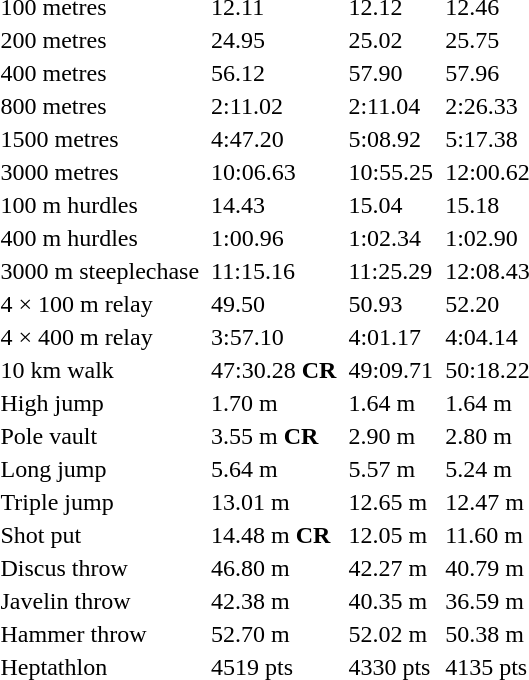<table>
<tr>
<td>100 metres</td>
<td></td>
<td>12.11</td>
<td></td>
<td>12.12</td>
<td></td>
<td>12.46</td>
</tr>
<tr>
<td>200 metres</td>
<td></td>
<td>24.95</td>
<td></td>
<td>25.02</td>
<td></td>
<td>25.75</td>
</tr>
<tr>
<td>400 metres</td>
<td></td>
<td>56.12</td>
<td></td>
<td>57.90</td>
<td></td>
<td>57.96</td>
</tr>
<tr>
<td>800 metres</td>
<td></td>
<td>2:11.02</td>
<td></td>
<td>2:11.04</td>
<td></td>
<td>2:26.33</td>
</tr>
<tr>
<td>1500 metres</td>
<td></td>
<td>4:47.20</td>
<td></td>
<td>5:08.92</td>
<td></td>
<td>5:17.38</td>
</tr>
<tr>
<td>3000 metres</td>
<td></td>
<td>10:06.63</td>
<td></td>
<td>10:55.25</td>
<td></td>
<td>12:00.62</td>
</tr>
<tr>
<td>100 m hurdles</td>
<td></td>
<td>14.43</td>
<td></td>
<td>15.04</td>
<td></td>
<td>15.18</td>
</tr>
<tr>
<td>400 m hurdles</td>
<td></td>
<td>1:00.96</td>
<td></td>
<td>1:02.34</td>
<td></td>
<td>1:02.90</td>
</tr>
<tr>
<td>3000 m steeplechase</td>
<td></td>
<td>11:15.16</td>
<td></td>
<td>11:25.29</td>
<td></td>
<td>12:08.43</td>
</tr>
<tr>
<td>4 × 100 m relay</td>
<td></td>
<td>49.50</td>
<td></td>
<td>50.93</td>
<td></td>
<td>52.20</td>
</tr>
<tr>
<td>4 × 400 m relay</td>
<td></td>
<td>3:57.10</td>
<td></td>
<td>4:01.17</td>
<td></td>
<td>4:04.14</td>
</tr>
<tr>
<td>10 km walk</td>
<td></td>
<td>47:30.28 <strong>CR</strong></td>
<td></td>
<td>49:09.71</td>
<td></td>
<td>50:18.22</td>
</tr>
<tr>
<td>High jump</td>
<td></td>
<td>1.70 m</td>
<td></td>
<td>1.64 m</td>
<td></td>
<td>1.64 m</td>
</tr>
<tr>
<td>Pole vault</td>
<td></td>
<td>3.55 m <strong>CR</strong></td>
<td></td>
<td>2.90 m</td>
<td></td>
<td>2.80 m</td>
</tr>
<tr>
<td>Long jump</td>
<td></td>
<td>5.64 m</td>
<td></td>
<td>5.57 m</td>
<td></td>
<td>5.24 m</td>
</tr>
<tr>
<td>Triple jump</td>
<td></td>
<td>13.01 m</td>
<td></td>
<td>12.65 m</td>
<td></td>
<td>12.47 m</td>
</tr>
<tr>
<td>Shot put</td>
<td></td>
<td>14.48 m <strong>CR</strong></td>
<td></td>
<td>12.05 m</td>
<td></td>
<td>11.60 m</td>
</tr>
<tr>
<td>Discus throw</td>
<td></td>
<td>46.80 m</td>
<td></td>
<td>42.27 m</td>
<td></td>
<td>40.79 m</td>
</tr>
<tr>
<td>Javelin throw</td>
<td></td>
<td>42.38 m</td>
<td></td>
<td>40.35 m</td>
<td></td>
<td>36.59 m</td>
</tr>
<tr>
<td>Hammer throw</td>
<td></td>
<td>52.70 m</td>
<td></td>
<td>52.02 m</td>
<td></td>
<td>50.38 m</td>
</tr>
<tr>
<td>Heptathlon</td>
<td></td>
<td>4519 pts</td>
<td></td>
<td>4330 pts</td>
<td></td>
<td>4135 pts</td>
</tr>
</table>
